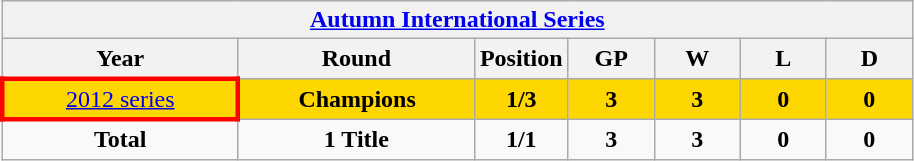<table class="wikitable" style="text-align: center;">
<tr>
<th colspan=9><a href='#'>Autumn International Series</a></th>
</tr>
<tr>
<th width=150>Year</th>
<th width=150>Round</th>
<th width=50>Position</th>
<th width=50>GP</th>
<th width=50>W</th>
<th width=50>L</th>
<th width=50>D</th>
</tr>
<tr bgcolor=Gold>
<td style="border: 3px solid red"><a href='#'>2012 series</a></td>
<td><strong>Champions</strong></td>
<td><strong>1/3</strong></td>
<td><strong>3</strong></td>
<td><strong>3</strong></td>
<td><strong>0</strong></td>
<td><strong>0</strong></td>
</tr>
<tr>
<td><strong>Total</strong></td>
<td><strong>1 Title</strong></td>
<td><strong>1/1</strong></td>
<td><strong>3</strong></td>
<td><strong>3</strong></td>
<td><strong>0</strong></td>
<td><strong>0</strong></td>
</tr>
</table>
